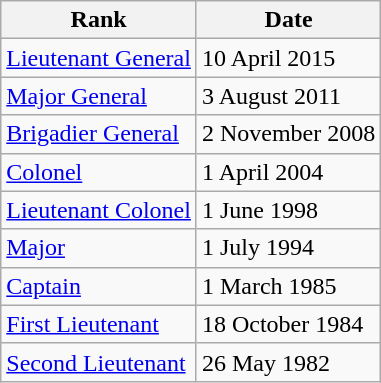<table class="wikitable">
<tr>
<th>Rank</th>
<th>Date</th>
</tr>
<tr>
<td> <a href='#'>Lieutenant General</a></td>
<td>10 April 2015</td>
</tr>
<tr>
<td> <a href='#'>Major General</a></td>
<td>3 August 2011</td>
</tr>
<tr>
<td> <a href='#'>Brigadier General</a></td>
<td>2 November 2008</td>
</tr>
<tr>
<td> <a href='#'>Colonel</a></td>
<td>1 April 2004</td>
</tr>
<tr>
<td> <a href='#'>Lieutenant Colonel</a></td>
<td>1 June 1998</td>
</tr>
<tr>
<td> <a href='#'>Major</a></td>
<td>1 July 1994</td>
</tr>
<tr>
<td> <a href='#'>Captain</a></td>
<td>1 March 1985</td>
</tr>
<tr>
<td> <a href='#'>First Lieutenant</a></td>
<td>18 October 1984</td>
</tr>
<tr>
<td> <a href='#'>Second Lieutenant</a></td>
<td>26 May 1982</td>
</tr>
</table>
